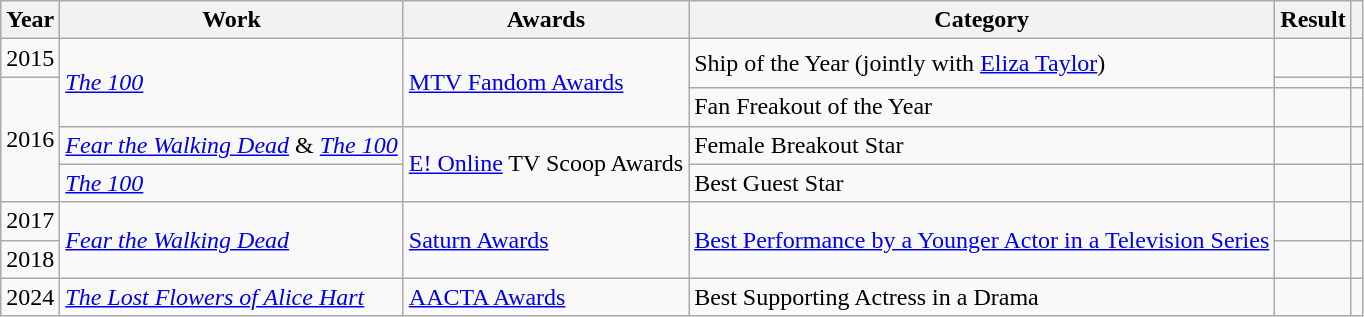<table class="wikitable sortable plainrowheaders">
<tr>
<th scope="col">Year</th>
<th scope="col">Work</th>
<th scope="col">Awards</th>
<th scope="col">Category</th>
<th scope="col">Result</th>
<th scope="col" class="unsortable"></th>
</tr>
<tr>
<td>2015</td>
<td rowspan="3"><em><a href='#'>The 100</a></em></td>
<td rowspan="3"><a href='#'>MTV Fandom Awards</a></td>
<td rowspan="2">Ship of the Year (jointly with <a href='#'>Eliza Taylor</a>)</td>
<td></td>
<td style="text-align:center"></td>
</tr>
<tr>
<td rowspan="4">2016</td>
<td></td>
<td style="text-align:center"></td>
</tr>
<tr>
<td>Fan Freakout of the Year</td>
<td></td>
<td style="text-align:center"></td>
</tr>
<tr>
<td><em><a href='#'>Fear the Walking Dead</a></em> & <em><a href='#'>The 100</a></em></td>
<td rowspan="2"><a href='#'>E! Online</a> TV Scoop Awards</td>
<td>Female Breakout Star</td>
<td></td>
<td style="text-align:center"></td>
</tr>
<tr>
<td><em><a href='#'>The 100</a></em></td>
<td>Best Guest Star</td>
<td></td>
<td style="text-align:center"></td>
</tr>
<tr>
<td>2017</td>
<td rowspan="2"><em><a href='#'>Fear the Walking Dead</a></em></td>
<td rowspan="2"><a href='#'>Saturn Awards</a></td>
<td rowspan="2"><a href='#'>Best Performance by a Younger Actor in a Television Series</a></td>
<td></td>
<td style="text-align:center"></td>
</tr>
<tr>
<td>2018</td>
<td></td>
<td style="text-align:center"></td>
</tr>
<tr>
<td>2024</td>
<td><em><a href='#'>The Lost Flowers of Alice Hart</a></em></td>
<td><a href='#'>AACTA Awards</a></td>
<td>Best Supporting Actress in a Drama</td>
<td></td>
<td style="text-align:center"></td>
</tr>
</table>
